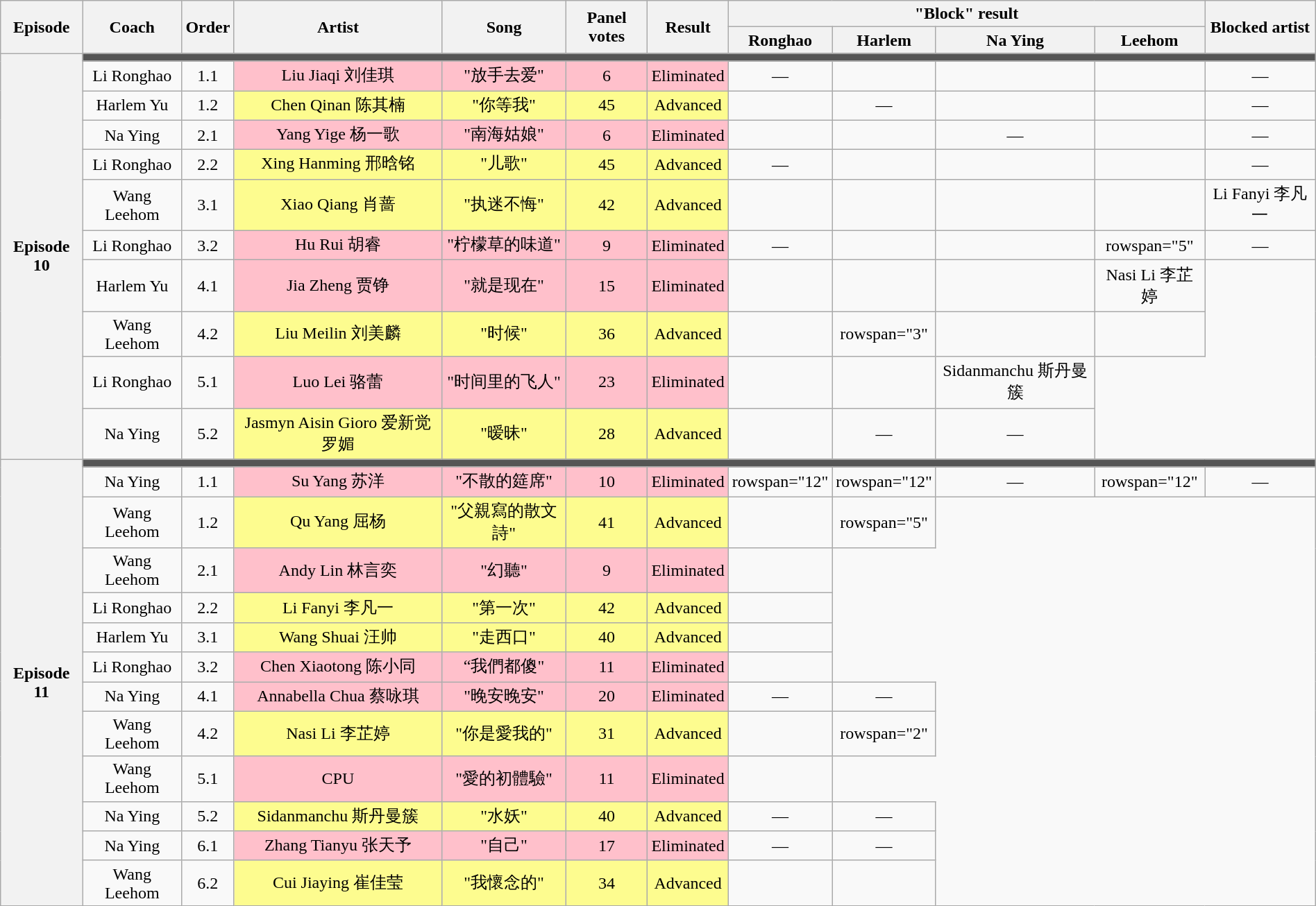<table class="wikitable" style="text-align:center; width:100%;">
<tr>
<th rowspan="2">Episode</th>
<th rowspan="2">Coach</th>
<th rowspan="2">Order</th>
<th rowspan="2">Artist</th>
<th rowspan="2">Song</th>
<th rowspan="2">Panel votes</th>
<th rowspan="2">Result</th>
<th colspan="4">"Block" result</th>
<th rowspan="2">Blocked artist</th>
</tr>
<tr>
<th>Ronghao</th>
<th>Harlem</th>
<th>Na Ying</th>
<th>Leehom</th>
</tr>
<tr>
<th rowspan="11" scope="row">Episode 10<br><small></small></th>
<td colspan="11" style="background:#555;"></td>
</tr>
<tr>
<td>Li Ronghao</td>
<td>1.1</td>
<td style="background:pink;">Liu Jiaqi 刘佳琪</td>
<td style="background:pink;">"放手去爱"</td>
<td style="background:pink;">6</td>
<td style="background:pink;">Eliminated</td>
<td>—</td>
<td></td>
<td></td>
<td></td>
<td>—</td>
</tr>
<tr>
<td>Harlem Yu</td>
<td>1.2</td>
<td style="background:#fdfc8f;">Chen Qinan 陈其楠</td>
<td style="background:#fdfc8f;">"你等我"</td>
<td style="background:#fdfc8f;">45</td>
<td style="background:#fdfc8f;">Advanced</td>
<td></td>
<td>—</td>
<td></td>
<td></td>
<td>—</td>
</tr>
<tr>
<td>Na Ying</td>
<td>2.1</td>
<td style="background:pink;">Yang Yige 杨一歌</td>
<td style="background:pink;">"南海姑娘"</td>
<td style="background:pink;">6</td>
<td style="background:pink;">Eliminated</td>
<td></td>
<td></td>
<td>—</td>
<td></td>
<td>—</td>
</tr>
<tr>
<td>Li Ronghao</td>
<td>2.2</td>
<td style="background:#fdfc8f;">Xing Hanming 邢晗铭</td>
<td style="background:#fdfc8f;">"儿歌"</td>
<td style="background:#fdfc8f;">45</td>
<td style="background:#fdfc8f;">Advanced</td>
<td>—</td>
<td></td>
<td></td>
<td></td>
<td>—</td>
</tr>
<tr>
<td>Wang Leehom</td>
<td>3.1</td>
<td style="background:#fdfc8f;">Xiao Qiang 肖蔷</td>
<td style="background:#fdfc8f;">"执迷不悔"</td>
<td style="background:#fdfc8f;">42</td>
<td style="background:#fdfc8f;">Advanced</td>
<td></td>
<td></td>
<td></td>
<td><strong></strong></td>
<td>Li Fanyi 李凡一</td>
</tr>
<tr>
<td>Li Ronghao</td>
<td>3.2</td>
<td style="background:pink;">Hu Rui 胡睿</td>
<td style="background:pink;">"柠檬草的味道"</td>
<td style="background:pink;">9</td>
<td style="background:pink;">Eliminated</td>
<td>—</td>
<td></td>
<td></td>
<td>rowspan="5" </td>
<td>—</td>
</tr>
<tr>
<td>Harlem Yu</td>
<td>4.1</td>
<td style="background:pink;">Jia Zheng 贾铮</td>
<td style="background:pink;">"就是现在"</td>
<td style="background:pink;">15</td>
<td style="background:pink;">Eliminated</td>
<td></td>
<td><strong></strong></td>
<td></td>
<td>Nasi Li 李芷婷</td>
</tr>
<tr>
<td>Wang Leehom</td>
<td>4.2</td>
<td style="background:#fdfc8f;">Liu Meilin 刘美麟</td>
<td style="background:#fdfc8f;">"时候"</td>
<td style="background:#fdfc8f;">36</td>
<td style="background:#fdfc8f;">Advanced</td>
<td></td>
<td>rowspan="3" </td>
<td></td>
<td></td>
</tr>
<tr>
<td>Li Ronghao</td>
<td>5.1</td>
<td style="background:pink;">Luo Lei 骆蕾</td>
<td style="background:pink;">"时间里的飞人"</td>
<td style="background:pink;">23</td>
<td style="background:pink;">Eliminated</td>
<td><strong></strong></td>
<td></td>
<td>Sidanmanchu 斯丹曼簇</td>
</tr>
<tr>
<td>Na Ying</td>
<td>5.2</td>
<td style="background:#fdfc8f;">Jasmyn Aisin Gioro 爱新觉罗媚</td>
<td style="background:#fdfc8f;">"暧昧"</td>
<td style="background:#fdfc8f;">28</td>
<td style="background:#fdfc8f;">Advanced</td>
<td></td>
<td>—</td>
<td>—</td>
</tr>
<tr>
<th rowspan="13" scope="row">Episode 11<br><small></small></th>
<td colspan="11" style="background:#555;"></td>
</tr>
<tr>
<td>Na Ying</td>
<td>1.1</td>
<td style="background:pink;">Su Yang 苏洋</td>
<td style="background:pink;">"不散的筵席"</td>
<td style="background:pink;">10</td>
<td style="background:pink;">Eliminated</td>
<td>rowspan="12" </td>
<td>rowspan="12" </td>
<td>—</td>
<td>rowspan="12" </td>
<td>—</td>
</tr>
<tr>
<td>Wang Leehom</td>
<td>1.2</td>
<td style="background:#fdfc8f;">Qu Yang 屈杨</td>
<td style="background:#fdfc8f;">"父親寫的散文詩"</td>
<td style="background:#fdfc8f;">41</td>
<td style="background:#fdfc8f;">Advanced</td>
<td></td>
<td>rowspan="5" </td>
</tr>
<tr>
<td>Wang Leehom</td>
<td>2.1</td>
<td style="background:pink;">Andy Lin 林言奕</td>
<td style="background:pink;">"幻聽"</td>
<td style="background:pink;">9</td>
<td style="background:pink;">Eliminated</td>
<td></td>
</tr>
<tr>
<td>Li Ronghao</td>
<td>2.2</td>
<td style="background:#fdfc8f;">Li Fanyi 李凡一</td>
<td style="background:#fdfc8f;">"第一次"</td>
<td style="background:#fdfc8f;">42</td>
<td style="background:#fdfc8f;">Advanced</td>
<td></td>
</tr>
<tr>
<td>Harlem Yu</td>
<td>3.1</td>
<td style="background:#fdfc8f;">Wang Shuai 汪帅</td>
<td style="background:#fdfc8f;">"走西口"</td>
<td style="background:#fdfc8f;">40</td>
<td style="background:#fdfc8f;">Advanced</td>
<td></td>
</tr>
<tr>
<td>Li Ronghao</td>
<td>3.2</td>
<td style="background:pink;">Chen Xiaotong 陈小同</td>
<td style="background:pink;">“我們都傻"</td>
<td style="background:pink;">11</td>
<td style="background:pink;">Eliminated</td>
<td></td>
</tr>
<tr>
<td>Na Ying</td>
<td>4.1</td>
<td style="background:pink;">Annabella Chua 蔡咏琪</td>
<td style="background:pink;">"晚安晚安"</td>
<td style="background:pink;">20</td>
<td style="background:pink;">Eliminated</td>
<td>—</td>
<td>—</td>
</tr>
<tr>
<td>Wang Leehom</td>
<td>4.2</td>
<td style="background:#fdfc8f;">Nasi Li 李芷婷</td>
<td style="background:#fdfc8f;">"你是愛我的"</td>
<td style="background:#fdfc8f;">31</td>
<td style="background:#fdfc8f;">Advanced</td>
<td></td>
<td>rowspan="2" </td>
</tr>
<tr>
<td>Wang Leehom</td>
<td>5.1</td>
<td style="background:pink;">CPU</td>
<td style="background:pink;">"愛的初體驗"</td>
<td style="background:pink;">11</td>
<td style="background:pink;">Eliminated</td>
<td></td>
</tr>
<tr>
<td>Na Ying</td>
<td>5.2</td>
<td style="background:#fdfc8f;">Sidanmanchu 斯丹曼簇</td>
<td style="background:#fdfc8f;">"水妖"</td>
<td style="background:#fdfc8f;">40</td>
<td style="background:#fdfc8f;">Advanced</td>
<td>—</td>
<td>—</td>
</tr>
<tr>
<td>Na Ying</td>
<td>6.1</td>
<td style="background:pink;">Zhang Tianyu 张天予</td>
<td style="background:pink;">"自己"</td>
<td style="background:pink;">17</td>
<td style="background:pink;">Eliminated</td>
<td>—</td>
<td>—</td>
</tr>
<tr>
<td>Wang Leehom</td>
<td>6.2</td>
<td style="background:#fdfc8f;">Cui Jiaying 崔佳莹</td>
<td style="background:#fdfc8f;">"我懷念的"</td>
<td style="background:#fdfc8f;">34</td>
<td style="background:#fdfc8f;">Advanced</td>
<td></td>
<td></td>
</tr>
</table>
